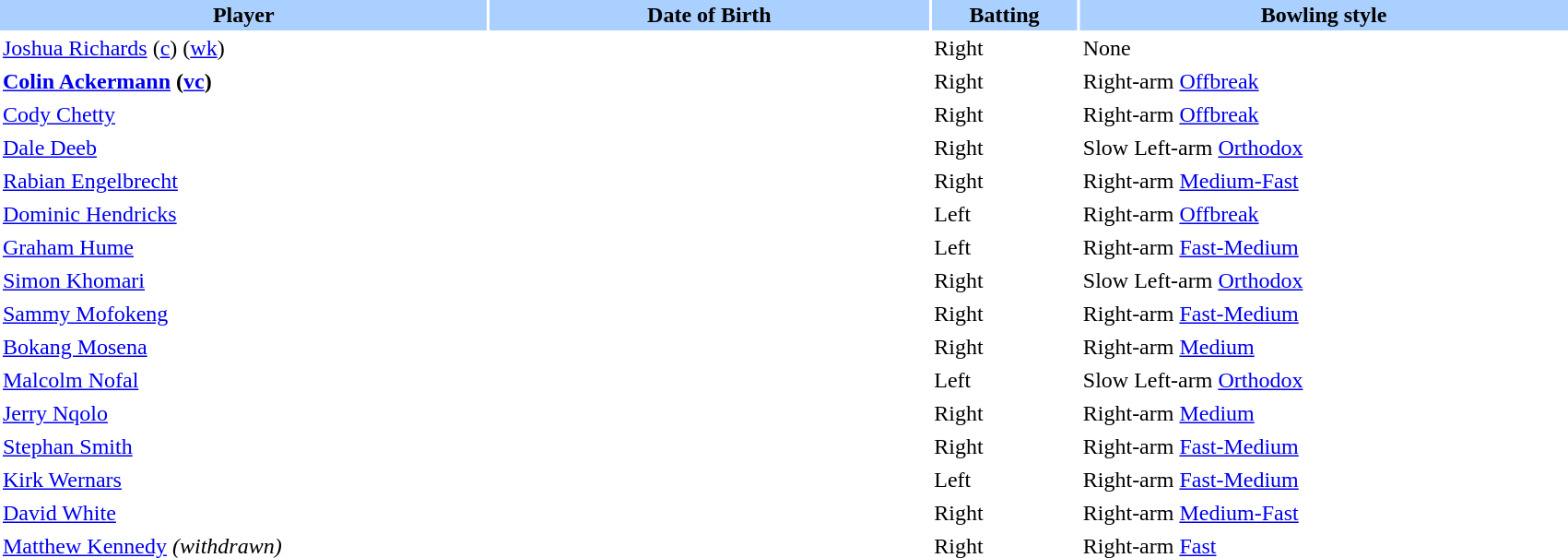<table border="0" cellspacing="2" cellpadding="2" width="90%">
<tr bgcolor=AAD0FF>
<th width=20%>Player</th>
<th width=18%>Date of Birth</th>
<th width=6%>Batting</th>
<th width=20%>Bowling style</th>
</tr>
<tr>
<td><a href='#'>Joshua Richards</a> (<a href='#'>c</a>) (<a href='#'>wk</a>)</td>
<td></td>
<td>Right</td>
<td>None</td>
</tr>
<tr>
<td><strong><a href='#'>Colin Ackermann</a> (<a href='#'>vc</a>)</strong></td>
<td></td>
<td>Right</td>
<td>Right-arm <a href='#'>Offbreak</a></td>
</tr>
<tr>
<td><a href='#'>Cody Chetty</a></td>
<td></td>
<td>Right</td>
<td>Right-arm <a href='#'>Offbreak</a></td>
</tr>
<tr>
<td><a href='#'>Dale Deeb</a></td>
<td></td>
<td>Right</td>
<td>Slow Left-arm <a href='#'>Orthodox</a></td>
</tr>
<tr>
<td><a href='#'>Rabian Engelbrecht</a></td>
<td></td>
<td>Right</td>
<td>Right-arm <a href='#'>Medium-Fast</a></td>
</tr>
<tr>
<td><a href='#'>Dominic Hendricks</a></td>
<td></td>
<td>Left</td>
<td>Right-arm <a href='#'>Offbreak</a></td>
</tr>
<tr>
<td><a href='#'>Graham Hume</a></td>
<td></td>
<td>Left</td>
<td>Right-arm <a href='#'>Fast-Medium</a></td>
</tr>
<tr>
<td><a href='#'>Simon Khomari</a></td>
<td></td>
<td>Right</td>
<td>Slow Left-arm <a href='#'>Orthodox</a></td>
</tr>
<tr>
<td><a href='#'>Sammy Mofokeng</a></td>
<td></td>
<td>Right</td>
<td>Right-arm <a href='#'>Fast-Medium</a></td>
</tr>
<tr>
<td><a href='#'>Bokang Mosena</a></td>
<td></td>
<td>Right</td>
<td>Right-arm <a href='#'>Medium</a></td>
</tr>
<tr>
<td><a href='#'>Malcolm Nofal</a></td>
<td></td>
<td>Left</td>
<td>Slow Left-arm <a href='#'>Orthodox</a></td>
</tr>
<tr>
<td><a href='#'>Jerry Nqolo</a></td>
<td></td>
<td>Right</td>
<td>Right-arm <a href='#'>Medium</a></td>
</tr>
<tr>
<td><a href='#'>Stephan Smith</a></td>
<td></td>
<td>Right</td>
<td>Right-arm <a href='#'>Fast-Medium</a></td>
</tr>
<tr>
<td><a href='#'>Kirk Wernars</a></td>
<td></td>
<td>Left</td>
<td>Right-arm <a href='#'>Fast-Medium</a></td>
</tr>
<tr>
<td><a href='#'>David White</a></td>
<td></td>
<td>Right</td>
<td>Right-arm <a href='#'>Medium-Fast</a></td>
</tr>
<tr>
<td><a href='#'>Matthew Kennedy</a> <em>(withdrawn)</em></td>
<td></td>
<td>Right</td>
<td>Right-arm <a href='#'>Fast</a></td>
</tr>
</table>
